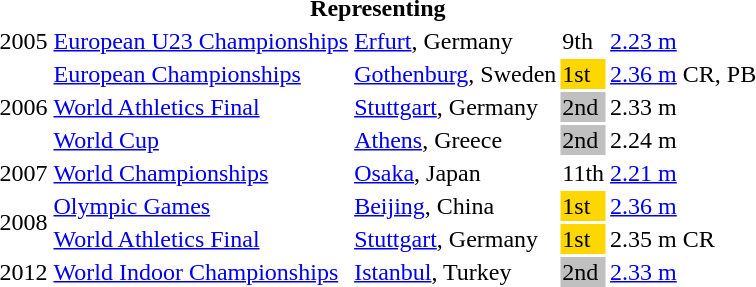<table>
<tr>
<th colspan="6">Representing </th>
</tr>
<tr>
<td>2005</td>
<td><a href='#'>European U23 Championships</a></td>
<td><a href='#'>Erfurt</a>, Germany</td>
<td>9th</td>
<td><a href='#'>2.23 m</a></td>
</tr>
<tr>
<td rowspan=3>2006</td>
<td><a href='#'>European Championships</a></td>
<td><a href='#'>Gothenburg</a>, Sweden</td>
<td bgcolor="gold">1st</td>
<td><a href='#'>2.36 m</a> CR, PB</td>
</tr>
<tr>
<td><a href='#'>World Athletics Final</a></td>
<td><a href='#'>Stuttgart</a>, Germany</td>
<td bgcolor="silver">2nd</td>
<td>2.33 m</td>
</tr>
<tr>
<td><a href='#'>World Cup</a></td>
<td><a href='#'>Athens</a>, Greece</td>
<td bgcolor="silver">2nd</td>
<td>2.24 m</td>
</tr>
<tr>
<td>2007</td>
<td><a href='#'>World Championships</a></td>
<td><a href='#'>Osaka</a>, Japan</td>
<td>11th</td>
<td><a href='#'>2.21 m</a></td>
</tr>
<tr>
<td rowspan=2>2008</td>
<td><a href='#'>Olympic Games</a></td>
<td><a href='#'>Beijing</a>, China</td>
<td bgcolor="gold">1st</td>
<td><a href='#'>2.36 m</a></td>
</tr>
<tr>
<td><a href='#'>World Athletics Final</a></td>
<td><a href='#'>Stuttgart</a>, Germany</td>
<td bgcolor="gold">1st</td>
<td>2.35 m CR</td>
</tr>
<tr>
<td>2012</td>
<td><a href='#'>World Indoor Championships</a></td>
<td><a href='#'>Istanbul</a>, Turkey</td>
<td bgcolor="silver">2nd</td>
<td><a href='#'>2.33 m</a></td>
</tr>
</table>
